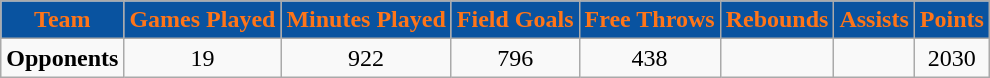<table class="wikitable">
<tr>
<th style="color:#FF7518; background:#0953a0;">Team</th>
<th style="color:#FF7518; background:#0953a0;">Games Played</th>
<th style="color:#FF7518; background:#0953a0;">Minutes Played</th>
<th style="color:#FF7518; background:#0953a0;">Field Goals</th>
<th style="color:#FF7518; background:#0953a0;">Free Throws</th>
<th style="color:#FF7518; background:#0953a0;">Rebounds</th>
<th style="color:#FF7518; background:#0953a0;">Assists</th>
<th style="color:#FF7518; background:#0953a0;">Points</th>
</tr>
<tr align="center">
<td><strong>Opponents</strong></td>
<td>19</td>
<td>922</td>
<td>796</td>
<td>438</td>
<td></td>
<td></td>
<td>2030</td>
</tr>
</table>
